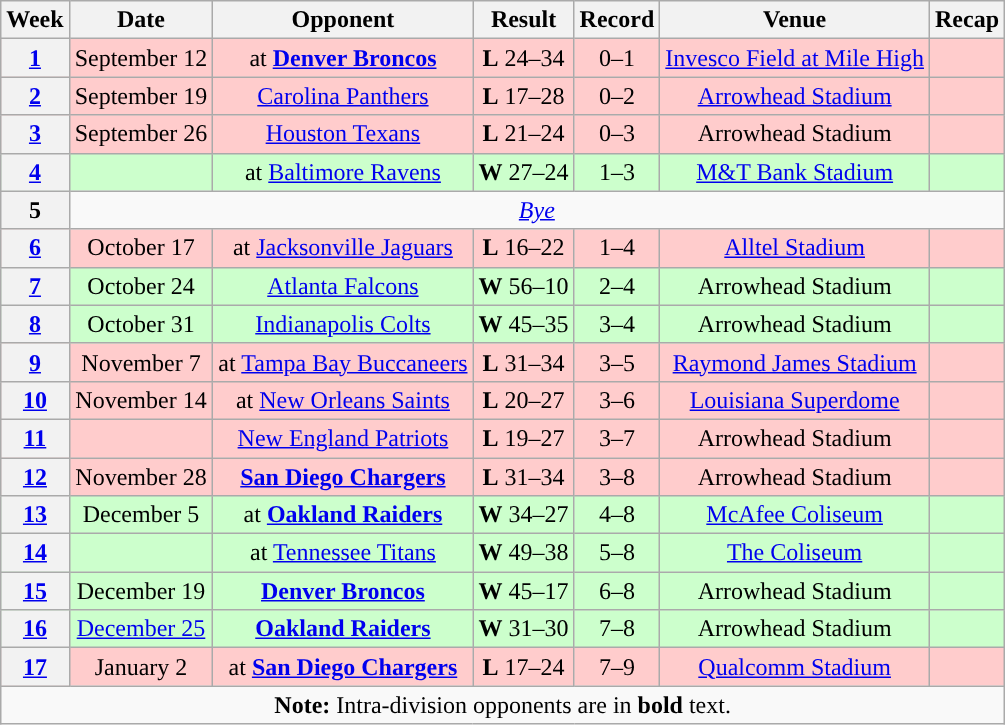<table class="wikitable" style="text-align:center">
<tr>
<th>Week</th>
<th>Date</th>
<th>Opponent</th>
<th>Result</th>
<th>Record</th>
<th>Venue</th>
<th>Recap</th>
</tr>
<tr style="background:#fcc">
<th><a href='#'>1</a></th>
<td>September 12</td>
<td>at <strong><a href='#'>Denver Broncos</a></strong></td>
<td><strong>L</strong>  24–34</td>
<td>0–1</td>
<td><a href='#'>Invesco Field at Mile High</a></td>
<td></td>
</tr>
<tr style="background:#fcc">
<th><a href='#'>2</a></th>
<td>September 19</td>
<td><a href='#'>Carolina Panthers</a></td>
<td><strong>L</strong> 17–28</td>
<td>0–2</td>
<td><a href='#'>Arrowhead Stadium</a></td>
<td></td>
</tr>
<tr style="background:#fcc">
<th><a href='#'>3</a></th>
<td>September 26</td>
<td><a href='#'>Houston Texans</a></td>
<td><strong>L</strong> 21–24</td>
<td>0–3</td>
<td>Arrowhead Stadium</td>
<td></td>
</tr>
<tr style="background:#cfc">
<th><a href='#'>4</a></th>
<td></td>
<td>at <a href='#'>Baltimore Ravens</a></td>
<td><strong>W</strong> 27–24</td>
<td>1–3</td>
<td><a href='#'>M&T Bank Stadium</a></td>
<td></td>
</tr>
<tr>
<th>5</th>
<td colspan="6"><em><a href='#'>Bye</a></em></td>
</tr>
<tr style="background:#fcc">
<th><a href='#'>6</a></th>
<td>October 17</td>
<td>at <a href='#'>Jacksonville Jaguars</a></td>
<td><strong>L</strong> 16–22</td>
<td>1–4</td>
<td><a href='#'>Alltel Stadium</a></td>
<td></td>
</tr>
<tr style="background:#cfc">
<th><a href='#'>7</a></th>
<td>October 24</td>
<td><a href='#'>Atlanta Falcons</a></td>
<td><strong>W</strong> 56–10</td>
<td>2–4</td>
<td>Arrowhead Stadium</td>
<td></td>
</tr>
<tr style="background:#cfc">
<th><a href='#'>8</a></th>
<td>October 31</td>
<td><a href='#'>Indianapolis Colts</a></td>
<td><strong>W</strong> 45–35</td>
<td>3–4</td>
<td>Arrowhead Stadium</td>
<td></td>
</tr>
<tr style="background:#fcc">
<th><a href='#'>9</a></th>
<td>November 7</td>
<td>at <a href='#'>Tampa Bay Buccaneers</a></td>
<td><strong>L</strong> 31–34</td>
<td>3–5</td>
<td><a href='#'>Raymond James Stadium</a></td>
<td></td>
</tr>
<tr style="background:#fcc">
<th><a href='#'>10</a></th>
<td>November 14</td>
<td>at <a href='#'>New Orleans Saints</a></td>
<td><strong>L</strong> 20–27</td>
<td>3–6</td>
<td><a href='#'>Louisiana Superdome</a></td>
<td></td>
</tr>
<tr style="background:#fcc">
<th><a href='#'>11</a></th>
<td></td>
<td><a href='#'>New England Patriots</a></td>
<td><strong>L</strong> 19–27</td>
<td>3–7</td>
<td>Arrowhead Stadium</td>
<td></td>
</tr>
<tr style="background:#fcc">
<th><a href='#'>12</a></th>
<td>November 28</td>
<td><strong><a href='#'>San Diego Chargers</a></strong></td>
<td><strong>L</strong> 31–34</td>
<td>3–8</td>
<td>Arrowhead Stadium</td>
<td></td>
</tr>
<tr style="background:#cfc">
<th><a href='#'>13</a></th>
<td>December 5</td>
<td>at <strong><a href='#'>Oakland Raiders</a></strong></td>
<td><strong>W</strong> 34–27</td>
<td>4–8</td>
<td><a href='#'>McAfee Coliseum</a></td>
<td></td>
</tr>
<tr style="background:#cfc">
<th><a href='#'>14</a></th>
<td></td>
<td>at <a href='#'>Tennessee Titans</a></td>
<td><strong>W</strong> 49–38</td>
<td>5–8</td>
<td><a href='#'>The Coliseum</a></td>
<td></td>
</tr>
<tr style="background:#cfc">
<th><a href='#'>15</a></th>
<td>December 19</td>
<td><strong><a href='#'>Denver Broncos</a></strong></td>
<td><strong>W</strong> 45–17</td>
<td>6–8</td>
<td>Arrowhead Stadium</td>
<td></td>
</tr>
<tr style="background:#cfc">
<th><a href='#'>16</a></th>
<td><a href='#'>December 25</a></td>
<td><strong><a href='#'>Oakland Raiders</a></strong></td>
<td><strong>W</strong> 31–30</td>
<td>7–8</td>
<td>Arrowhead Stadium</td>
<td></td>
</tr>
<tr style="background:#fcc">
<th><a href='#'>17</a></th>
<td>January 2</td>
<td>at <strong><a href='#'>San Diego Chargers</a></strong></td>
<td><strong>L</strong> 17–24</td>
<td>7–9</td>
<td><a href='#'>Qualcomm Stadium</a></td>
<td></td>
</tr>
<tr>
<td colspan="7"><strong>Note:</strong> Intra-division opponents are in <strong>bold</strong> text.</td>
</tr>
</table>
